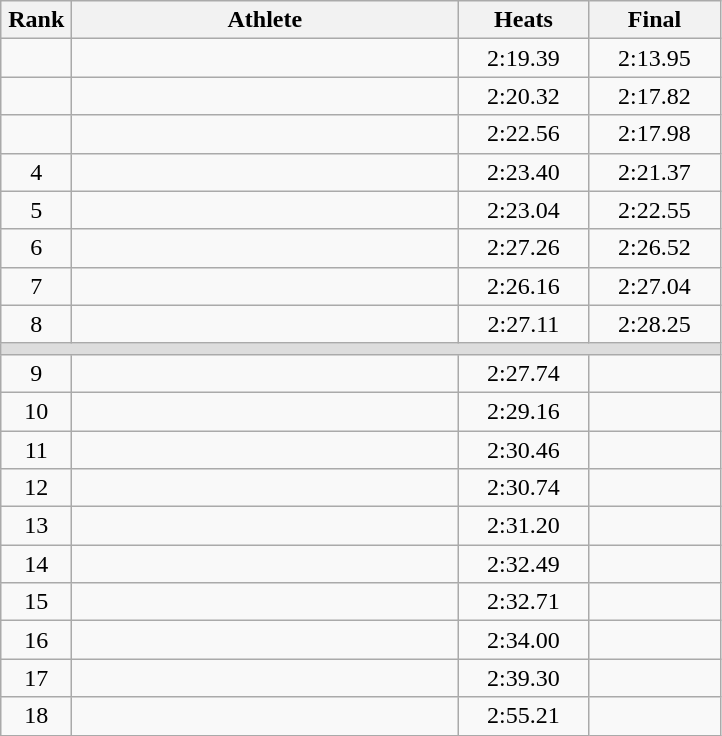<table class=wikitable style="text-align:center">
<tr>
<th width=40>Rank</th>
<th width=250>Athlete</th>
<th width=80>Heats</th>
<th width=80>Final</th>
</tr>
<tr>
<td></td>
<td align=left></td>
<td>2:19.39</td>
<td>2:13.95</td>
</tr>
<tr>
<td></td>
<td align=left></td>
<td>2:20.32</td>
<td>2:17.82</td>
</tr>
<tr>
<td></td>
<td align=left></td>
<td>2:22.56</td>
<td>2:17.98</td>
</tr>
<tr>
<td>4</td>
<td align=left></td>
<td>2:23.40</td>
<td>2:21.37</td>
</tr>
<tr>
<td>5</td>
<td align=left></td>
<td>2:23.04</td>
<td>2:22.55</td>
</tr>
<tr>
<td>6</td>
<td align=left></td>
<td>2:27.26</td>
<td>2:26.52</td>
</tr>
<tr>
<td>7</td>
<td align=left></td>
<td>2:26.16</td>
<td>2:27.04</td>
</tr>
<tr>
<td>8</td>
<td align=left></td>
<td>2:27.11</td>
<td>2:28.25</td>
</tr>
<tr bgcolor=#DDDDDD>
<td colspan=4></td>
</tr>
<tr>
<td>9</td>
<td align=left></td>
<td>2:27.74</td>
<td></td>
</tr>
<tr>
<td>10</td>
<td align=left></td>
<td>2:29.16</td>
<td></td>
</tr>
<tr>
<td>11</td>
<td align=left></td>
<td>2:30.46</td>
<td></td>
</tr>
<tr>
<td>12</td>
<td align=left></td>
<td>2:30.74</td>
<td></td>
</tr>
<tr>
<td>13</td>
<td align=left></td>
<td>2:31.20</td>
<td></td>
</tr>
<tr>
<td>14</td>
<td align=left></td>
<td>2:32.49</td>
<td></td>
</tr>
<tr>
<td>15</td>
<td align=left></td>
<td>2:32.71</td>
<td></td>
</tr>
<tr>
<td>16</td>
<td align=left></td>
<td>2:34.00</td>
<td></td>
</tr>
<tr>
<td>17</td>
<td align=left></td>
<td>2:39.30</td>
<td></td>
</tr>
<tr>
<td>18</td>
<td align=left></td>
<td>2:55.21</td>
<td></td>
</tr>
</table>
